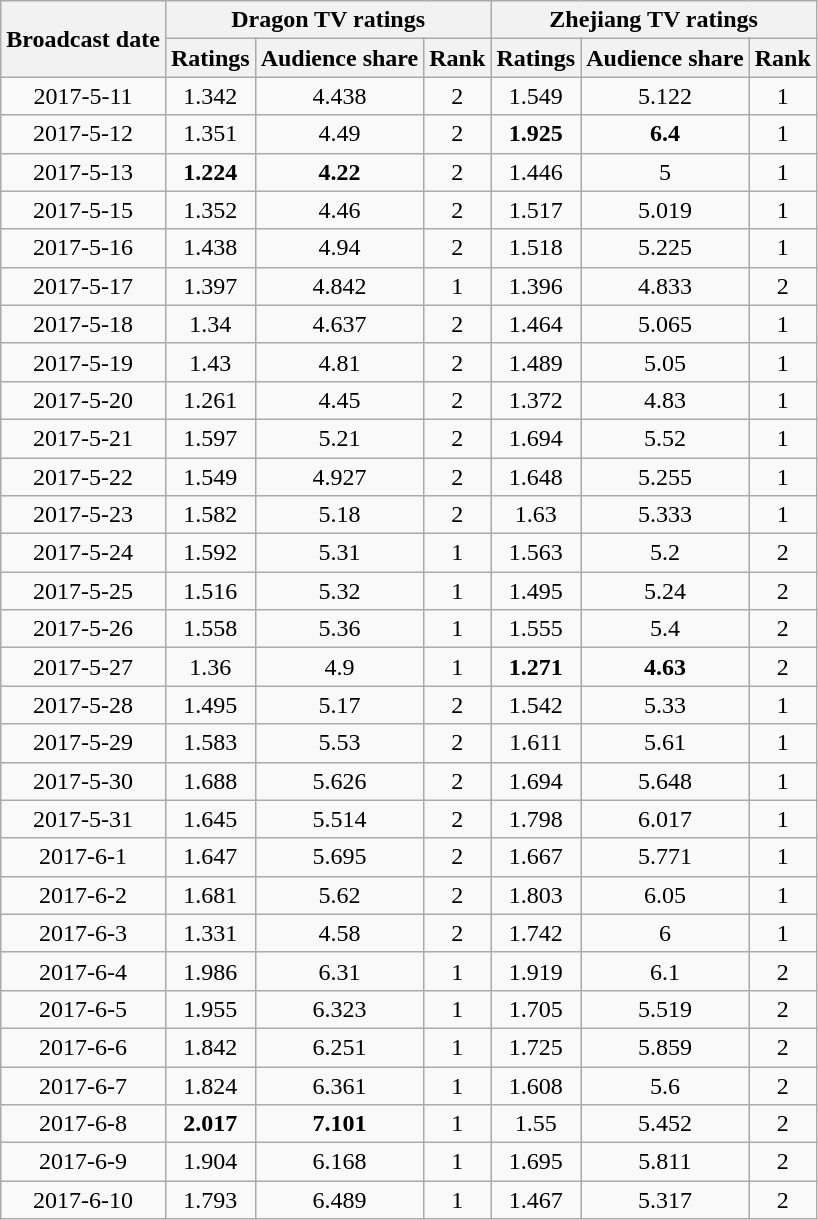<table class="wikitable sortable mw-collapsible mw-collapsed jquery-tablesorter" style="text-align:center">
<tr>
<th colspan="1" rowspan="2">Broadcast date</th>
<th colspan="3">Dragon TV ratings</th>
<th colspan="3">Zhejiang TV ratings</th>
</tr>
<tr>
<th>Ratings</th>
<th>Audience share</th>
<th>Rank</th>
<th>Ratings</th>
<th>Audience share</th>
<th>Rank</th>
</tr>
<tr>
<td>2017-5-11</td>
<td>1.342</td>
<td>4.438</td>
<td>2</td>
<td>1.549</td>
<td>5.122</td>
<td>1</td>
</tr>
<tr>
<td>2017-5-12</td>
<td>1.351</td>
<td>4.49</td>
<td>2</td>
<td><strong><span>1.925</span></strong></td>
<td><strong><span>6.4</span></strong></td>
<td>1</td>
</tr>
<tr>
<td>2017-5-13</td>
<td><strong><span>1.224</span></strong></td>
<td><strong><span>4.22</span></strong></td>
<td>2</td>
<td>1.446</td>
<td>5</td>
<td>1</td>
</tr>
<tr>
<td>2017-5-15</td>
<td>1.352</td>
<td>4.46</td>
<td>2</td>
<td>1.517</td>
<td>5.019</td>
<td>1</td>
</tr>
<tr>
<td>2017-5-16</td>
<td>1.438</td>
<td>4.94</td>
<td>2</td>
<td>1.518</td>
<td>5.225</td>
<td>1</td>
</tr>
<tr>
<td>2017-5-17</td>
<td>1.397</td>
<td>4.842</td>
<td>1</td>
<td>1.396</td>
<td>4.833</td>
<td>2</td>
</tr>
<tr>
<td>2017-5-18</td>
<td>1.34</td>
<td>4.637</td>
<td>2</td>
<td>1.464</td>
<td>5.065</td>
<td>1</td>
</tr>
<tr>
<td>2017-5-19</td>
<td>1.43</td>
<td>4.81</td>
<td>2</td>
<td>1.489</td>
<td>5.05</td>
<td>1</td>
</tr>
<tr>
<td>2017-5-20</td>
<td>1.261</td>
<td>4.45</td>
<td>2</td>
<td>1.372</td>
<td>4.83</td>
<td>1</td>
</tr>
<tr>
<td>2017-5-21</td>
<td>1.597</td>
<td>5.21</td>
<td>2</td>
<td>1.694</td>
<td>5.52</td>
<td>1</td>
</tr>
<tr>
<td>2017-5-22</td>
<td>1.549</td>
<td>4.927</td>
<td>2</td>
<td>1.648</td>
<td>5.255</td>
<td>1</td>
</tr>
<tr>
<td>2017-5-23</td>
<td>1.582</td>
<td>5.18</td>
<td>2</td>
<td>1.63</td>
<td>5.333</td>
<td>1</td>
</tr>
<tr>
<td>2017-5-24</td>
<td>1.592</td>
<td>5.31</td>
<td>1</td>
<td>1.563</td>
<td>5.2</td>
<td>2</td>
</tr>
<tr>
<td>2017-5-25</td>
<td>1.516</td>
<td>5.32</td>
<td>1</td>
<td>1.495</td>
<td>5.24</td>
<td>2</td>
</tr>
<tr>
<td>2017-5-26</td>
<td>1.558</td>
<td>5.36</td>
<td>1</td>
<td>1.555</td>
<td>5.4</td>
<td>2</td>
</tr>
<tr>
<td>2017-5-27</td>
<td>1.36</td>
<td>4.9</td>
<td>1</td>
<td><strong><span>1.271</span></strong></td>
<td><strong><span>4.63</span></strong></td>
<td>2</td>
</tr>
<tr>
<td>2017-5-28</td>
<td>1.495</td>
<td>5.17</td>
<td>2</td>
<td>1.542</td>
<td>5.33</td>
<td>1</td>
</tr>
<tr>
<td>2017-5-29</td>
<td>1.583</td>
<td>5.53</td>
<td>2</td>
<td>1.611</td>
<td>5.61</td>
<td>1</td>
</tr>
<tr>
<td>2017-5-30</td>
<td>1.688</td>
<td>5.626</td>
<td>2</td>
<td>1.694</td>
<td>5.648</td>
<td>1</td>
</tr>
<tr>
<td>2017-5-31</td>
<td>1.645</td>
<td>5.514</td>
<td>2</td>
<td>1.798</td>
<td>6.017</td>
<td>1</td>
</tr>
<tr>
<td>2017-6-1</td>
<td>1.647</td>
<td>5.695</td>
<td>2</td>
<td>1.667</td>
<td>5.771</td>
<td>1</td>
</tr>
<tr>
<td>2017-6-2</td>
<td>1.681</td>
<td>5.62</td>
<td>2</td>
<td>1.803</td>
<td>6.05</td>
<td>1</td>
</tr>
<tr>
<td>2017-6-3</td>
<td>1.331</td>
<td>4.58</td>
<td>2</td>
<td>1.742</td>
<td>6</td>
<td>1</td>
</tr>
<tr>
<td>2017-6-4</td>
<td>1.986</td>
<td>6.31</td>
<td>1</td>
<td>1.919</td>
<td>6.1</td>
<td>2</td>
</tr>
<tr>
<td>2017-6-5</td>
<td>1.955</td>
<td>6.323</td>
<td>1</td>
<td>1.705</td>
<td>5.519</td>
<td>2</td>
</tr>
<tr>
<td>2017-6-6</td>
<td>1.842</td>
<td>6.251</td>
<td>1</td>
<td>1.725</td>
<td>5.859</td>
<td>2</td>
</tr>
<tr>
<td>2017-6-7</td>
<td>1.824</td>
<td>6.361</td>
<td>1</td>
<td>1.608</td>
<td>5.6</td>
<td>2</td>
</tr>
<tr>
<td>2017-6-8</td>
<td><strong><span>2.017</span></strong></td>
<td><strong><span>7.101</span></strong></td>
<td>1</td>
<td>1.55</td>
<td>5.452</td>
<td>2</td>
</tr>
<tr>
<td>2017-6-9</td>
<td>1.904</td>
<td>6.168</td>
<td>1</td>
<td>1.695</td>
<td>5.811</td>
<td>2</td>
</tr>
<tr>
<td>2017-6-10</td>
<td>1.793</td>
<td>6.489</td>
<td>1</td>
<td>1.467</td>
<td>5.317</td>
<td>2</td>
</tr>
</table>
